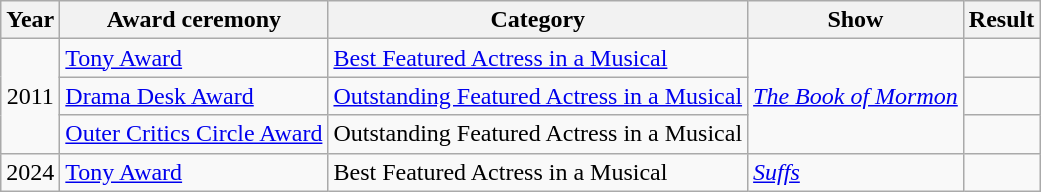<table class=wikitable>
<tr>
<th scope=col>Year</th>
<th scope=col>Award ceremony</th>
<th scope=col>Category</th>
<th scope=col>Show</th>
<th scope=col>Result</th>
</tr>
<tr>
<td rowspan="3" style="text-align:center;">2011</td>
<td><a href='#'>Tony Award</a></td>
<td><a href='#'>Best Featured Actress in a Musical</a></td>
<td rowspan="3"><em><a href='#'>The Book of Mormon</a></em></td>
<td></td>
</tr>
<tr>
<td><a href='#'>Drama Desk Award</a></td>
<td><a href='#'>Outstanding Featured Actress in a Musical</a></td>
<td></td>
</tr>
<tr>
<td><a href='#'>Outer Critics Circle Award</a></td>
<td>Outstanding Featured Actress in a Musical</td>
<td></td>
</tr>
<tr>
<td>2024</td>
<td><a href='#'>Tony Award</a></td>
<td>Best Featured Actress in a Musical</td>
<td><em><a href='#'>Suffs</a></em></td>
<td></td>
</tr>
</table>
